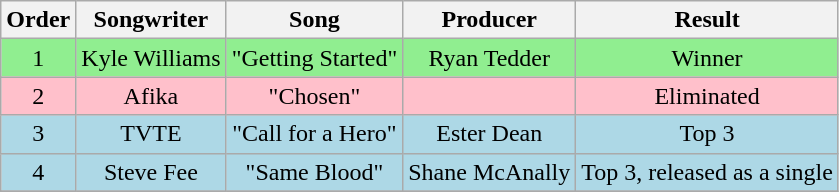<table class="wikitable plainrowheaders"  style="text-align:center">
<tr>
<th style="row">Order</th>
<th style="row">Songwriter</th>
<th style="row">Song</th>
<th style="row">Producer</th>
<th style="row">Result</th>
</tr>
<tr style="background:lightgreen;">
<td>1</td>
<td>Kyle Williams</td>
<td>"Getting Started"</td>
<td>Ryan Tedder</td>
<td>Winner</td>
</tr>
<tr style="background:pink;">
<td>2</td>
<td>Afika</td>
<td>"Chosen"</td>
<td></td>
<td>Eliminated</td>
</tr>
<tr style="background:lightblue;">
<td>3</td>
<td>TVTE</td>
<td>"Call for a Hero"</td>
<td>Ester Dean</td>
<td>Top 3</td>
</tr>
<tr style="background:lightblue;">
<td>4</td>
<td>Steve Fee</td>
<td>"Same Blood"</td>
<td>Shane McAnally</td>
<td>Top 3, released as a single</td>
</tr>
<tr>
</tr>
</table>
